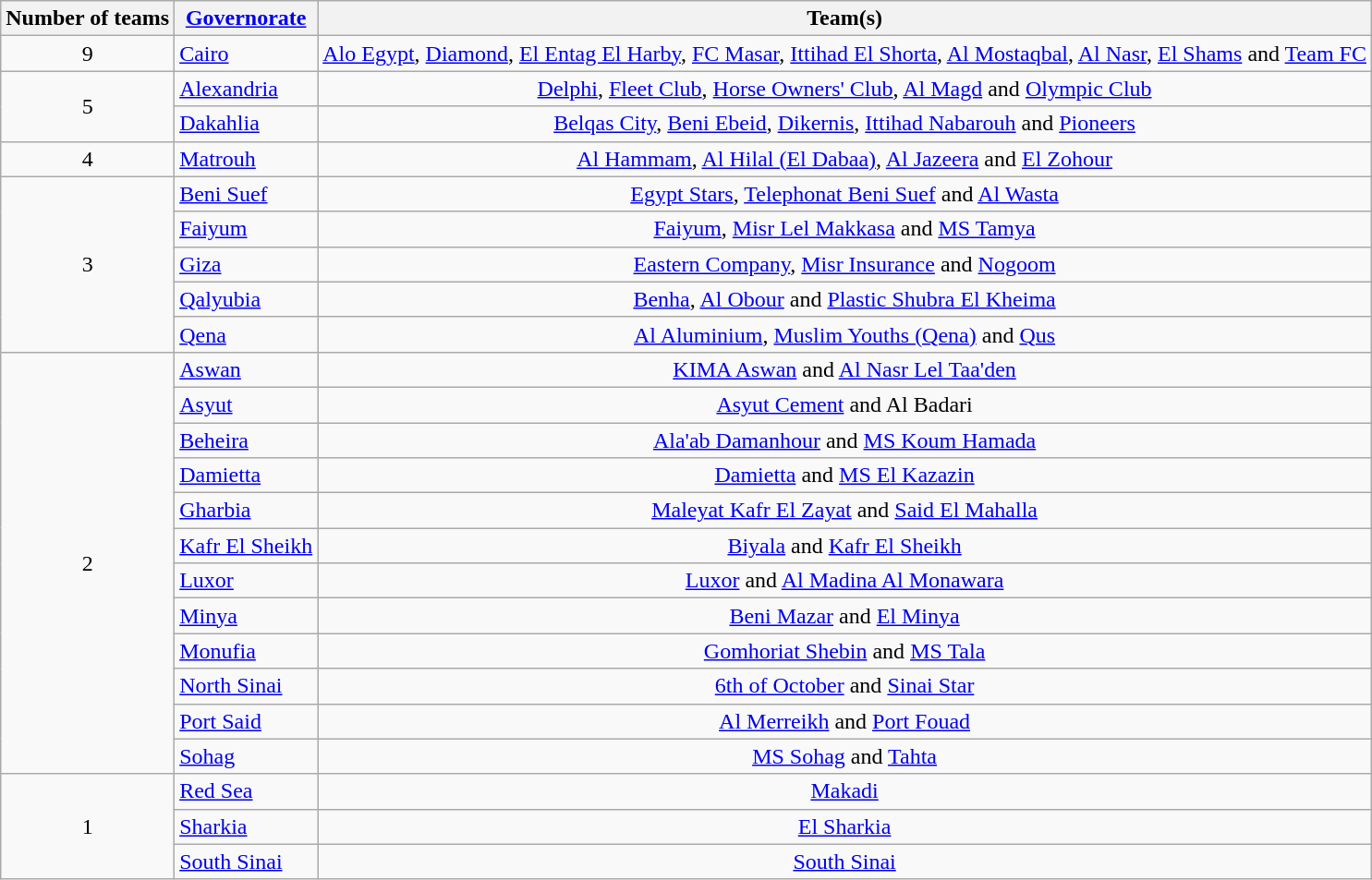<table class="wikitable" style="text-align:center">
<tr>
<th>Number of teams</th>
<th><a href='#'>Governorate</a></th>
<th>Team(s)</th>
</tr>
<tr>
<td>9</td>
<td align=left> <a href='#'>Cairo</a></td>
<td><a href='#'>Alo Egypt</a>, <a href='#'>Diamond</a>, <a href='#'>El Entag El Harby</a>, <a href='#'>FC Masar</a>, <a href='#'>Ittihad El Shorta</a>, <a href='#'>Al Mostaqbal</a>, <a href='#'>Al Nasr</a>, <a href='#'>El Shams</a> and <a href='#'>Team FC</a></td>
</tr>
<tr>
<td rowspan=2>5</td>
<td align=left> <a href='#'>Alexandria</a></td>
<td><a href='#'>Delphi</a>, <a href='#'>Fleet Club</a>, <a href='#'>Horse Owners' Club</a>, <a href='#'>Al Magd</a> and <a href='#'>Olympic Club</a></td>
</tr>
<tr>
<td align=left> <a href='#'>Dakahlia</a></td>
<td><a href='#'>Belqas City</a>, <a href='#'>Beni Ebeid</a>, <a href='#'>Dikernis</a>, <a href='#'>Ittihad Nabarouh</a> and <a href='#'>Pioneers</a></td>
</tr>
<tr>
<td>4</td>
<td align=left> <a href='#'>Matrouh</a></td>
<td><a href='#'>Al Hammam</a>, <a href='#'>Al Hilal (El Dabaa)</a>, <a href='#'>Al Jazeera</a> and <a href='#'>El Zohour</a></td>
</tr>
<tr>
<td rowspan=5>3</td>
<td align=left> <a href='#'>Beni Suef</a></td>
<td><a href='#'>Egypt Stars</a>, <a href='#'>Telephonat Beni Suef</a> and <a href='#'>Al Wasta</a></td>
</tr>
<tr>
<td align=left> <a href='#'>Faiyum</a></td>
<td><a href='#'>Faiyum</a>, <a href='#'>Misr Lel Makkasa</a> and <a href='#'>MS Tamya</a></td>
</tr>
<tr>
<td align=left> <a href='#'>Giza</a></td>
<td><a href='#'>Eastern Company</a>, <a href='#'>Misr Insurance</a> and <a href='#'>Nogoom</a></td>
</tr>
<tr>
<td align=left> <a href='#'>Qalyubia</a></td>
<td><a href='#'>Benha</a>, <a href='#'>Al Obour</a> and <a href='#'>Plastic Shubra El Kheima</a></td>
</tr>
<tr>
<td align=left> <a href='#'>Qena</a></td>
<td><a href='#'>Al Aluminium</a>, <a href='#'>Muslim Youths (Qena)</a> and <a href='#'>Qus</a></td>
</tr>
<tr>
<td rowspan=12>2</td>
<td align=left> <a href='#'>Aswan</a></td>
<td><a href='#'>KIMA Aswan</a> and <a href='#'>Al Nasr Lel Taa'den</a></td>
</tr>
<tr>
<td align=left> <a href='#'>Asyut</a></td>
<td><a href='#'>Asyut Cement</a> and Al Badari</td>
</tr>
<tr>
<td align=left> <a href='#'>Beheira</a></td>
<td><a href='#'>Ala'ab Damanhour</a> and <a href='#'>MS Koum Hamada</a></td>
</tr>
<tr>
<td align=left> <a href='#'>Damietta</a></td>
<td><a href='#'>Damietta</a> and <a href='#'>MS El Kazazin</a></td>
</tr>
<tr>
<td align=left> <a href='#'>Gharbia</a></td>
<td><a href='#'>Maleyat Kafr El Zayat</a> and <a href='#'>Said El Mahalla</a></td>
</tr>
<tr>
<td align=left> <a href='#'>Kafr El Sheikh</a></td>
<td><a href='#'>Biyala</a> and <a href='#'>Kafr El Sheikh</a></td>
</tr>
<tr>
<td align=left> <a href='#'>Luxor</a></td>
<td><a href='#'>Luxor</a> and <a href='#'>Al Madina Al Monawara</a></td>
</tr>
<tr>
<td align=left> <a href='#'>Minya</a></td>
<td><a href='#'>Beni Mazar</a> and <a href='#'>El Minya</a></td>
</tr>
<tr>
<td align=left> <a href='#'>Monufia</a></td>
<td><a href='#'>Gomhoriat Shebin</a> and <a href='#'>MS Tala</a></td>
</tr>
<tr>
<td align=left> <a href='#'>North Sinai</a></td>
<td><a href='#'>6th of October</a> and <a href='#'>Sinai Star</a></td>
</tr>
<tr>
<td align=left> <a href='#'>Port Said</a></td>
<td><a href='#'>Al Merreikh</a> and <a href='#'>Port Fouad</a></td>
</tr>
<tr>
<td align=left> <a href='#'>Sohag</a></td>
<td><a href='#'>MS Sohag</a> and <a href='#'>Tahta</a></td>
</tr>
<tr>
<td rowspan=3>1</td>
<td align=left> <a href='#'>Red Sea</a></td>
<td><a href='#'>Makadi</a></td>
</tr>
<tr>
<td align=left> <a href='#'>Sharkia</a></td>
<td><a href='#'>El Sharkia</a></td>
</tr>
<tr>
<td align=left> <a href='#'>South Sinai</a></td>
<td><a href='#'>South Sinai</a></td>
</tr>
</table>
